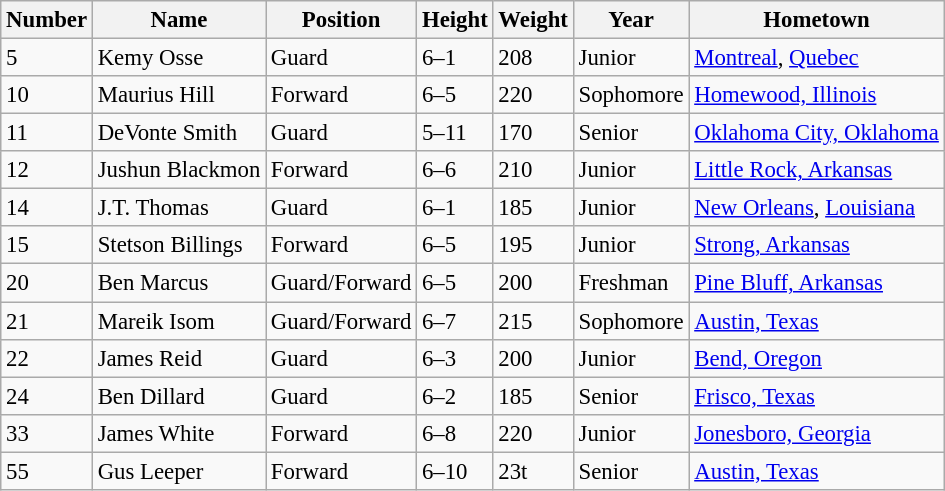<table class="wikitable sortable" style="font-size: 95%;">
<tr>
<th>Number</th>
<th>Name</th>
<th>Position</th>
<th>Height</th>
<th>Weight</th>
<th>Year</th>
<th>Hometown</th>
</tr>
<tr>
<td>5</td>
<td>Kemy Osse</td>
<td>Guard</td>
<td>6–1</td>
<td>208</td>
<td>Junior</td>
<td><a href='#'>Montreal</a>, <a href='#'>Quebec</a></td>
</tr>
<tr>
<td>10</td>
<td>Maurius Hill</td>
<td>Forward</td>
<td>6–5</td>
<td>220</td>
<td>Sophomore</td>
<td><a href='#'>Homewood, Illinois</a></td>
</tr>
<tr>
<td>11</td>
<td>DeVonte Smith</td>
<td>Guard</td>
<td>5–11</td>
<td>170</td>
<td>Senior</td>
<td><a href='#'>Oklahoma City, Oklahoma</a></td>
</tr>
<tr>
<td>12</td>
<td>Jushun Blackmon</td>
<td>Forward</td>
<td>6–6</td>
<td>210</td>
<td>Junior</td>
<td><a href='#'>Little Rock, Arkansas</a></td>
</tr>
<tr>
<td>14</td>
<td>J.T. Thomas</td>
<td>Guard</td>
<td>6–1</td>
<td>185</td>
<td>Junior</td>
<td><a href='#'>New Orleans</a>, <a href='#'>Louisiana</a></td>
</tr>
<tr>
<td>15</td>
<td>Stetson Billings</td>
<td>Forward</td>
<td>6–5</td>
<td>195</td>
<td>Junior</td>
<td><a href='#'>Strong, Arkansas</a></td>
</tr>
<tr>
<td>20</td>
<td>Ben Marcus</td>
<td>Guard/Forward</td>
<td>6–5</td>
<td>200</td>
<td>Freshman</td>
<td><a href='#'>Pine Bluff, Arkansas</a></td>
</tr>
<tr>
<td>21</td>
<td>Mareik Isom</td>
<td>Guard/Forward</td>
<td>6–7</td>
<td>215</td>
<td>Sophomore</td>
<td><a href='#'>Austin, Texas</a></td>
</tr>
<tr>
<td>22</td>
<td>James Reid</td>
<td>Guard</td>
<td>6–3</td>
<td>200</td>
<td>Junior</td>
<td><a href='#'>Bend, Oregon</a></td>
</tr>
<tr>
<td>24</td>
<td>Ben Dillard</td>
<td>Guard</td>
<td>6–2</td>
<td>185</td>
<td>Senior</td>
<td><a href='#'>Frisco, Texas</a></td>
</tr>
<tr>
<td>33</td>
<td>James White</td>
<td>Forward</td>
<td>6–8</td>
<td>220</td>
<td>Junior</td>
<td><a href='#'>Jonesboro, Georgia</a></td>
</tr>
<tr>
<td>55</td>
<td>Gus Leeper</td>
<td>Forward</td>
<td>6–10</td>
<td>23t</td>
<td>Senior</td>
<td><a href='#'>Austin, Texas</a></td>
</tr>
</table>
